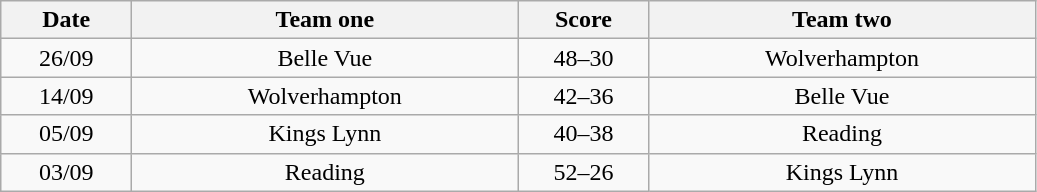<table class="wikitable" style="text-align: center">
<tr>
<th width=80>Date</th>
<th width=250>Team one</th>
<th width=80>Score</th>
<th width=250>Team two</th>
</tr>
<tr>
<td>26/09</td>
<td>Belle Vue</td>
<td>48–30</td>
<td>Wolverhampton</td>
</tr>
<tr>
<td>14/09</td>
<td>Wolverhampton</td>
<td>42–36</td>
<td>Belle Vue</td>
</tr>
<tr>
<td>05/09</td>
<td>Kings Lynn</td>
<td>40–38</td>
<td>Reading</td>
</tr>
<tr>
<td>03/09</td>
<td>Reading</td>
<td>52–26</td>
<td>Kings Lynn</td>
</tr>
</table>
